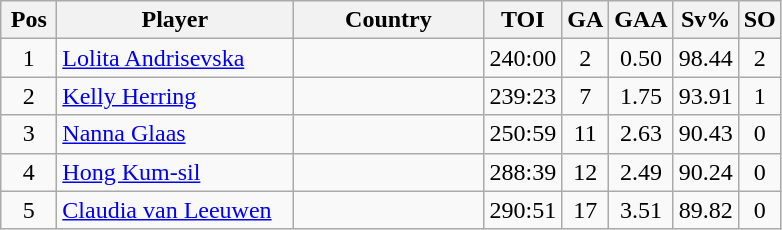<table class="wikitable sortable" style="text-align: center;">
<tr>
<th width=30>Pos</th>
<th width=150>Player</th>
<th width=120>Country</th>
<th width=20>TOI</th>
<th width=20>GA</th>
<th width=20>GAA</th>
<th width=20>Sv%</th>
<th width=20>SO</th>
</tr>
<tr>
<td>1</td>
<td align=left><a href='#'>Lolita Andrisevska</a></td>
<td align=left></td>
<td>240:00</td>
<td>2</td>
<td>0.50</td>
<td>98.44</td>
<td>2</td>
</tr>
<tr>
<td>2</td>
<td align=left><a href='#'>Kelly Herring</a></td>
<td align=left></td>
<td>239:23</td>
<td>7</td>
<td>1.75</td>
<td>93.91</td>
<td>1</td>
</tr>
<tr>
<td>3</td>
<td align=left><a href='#'>Nanna Glaas</a></td>
<td align=left></td>
<td>250:59</td>
<td>11</td>
<td>2.63</td>
<td>90.43</td>
<td>0</td>
</tr>
<tr>
<td>4</td>
<td align=left><a href='#'>Hong Kum-sil</a></td>
<td align=left></td>
<td>288:39</td>
<td>12</td>
<td>2.49</td>
<td>90.24</td>
<td>0</td>
</tr>
<tr>
<td>5</td>
<td align=left><a href='#'>Claudia van Leeuwen</a></td>
<td align=left></td>
<td>290:51</td>
<td>17</td>
<td>3.51</td>
<td>89.82</td>
<td>0</td>
</tr>
</table>
